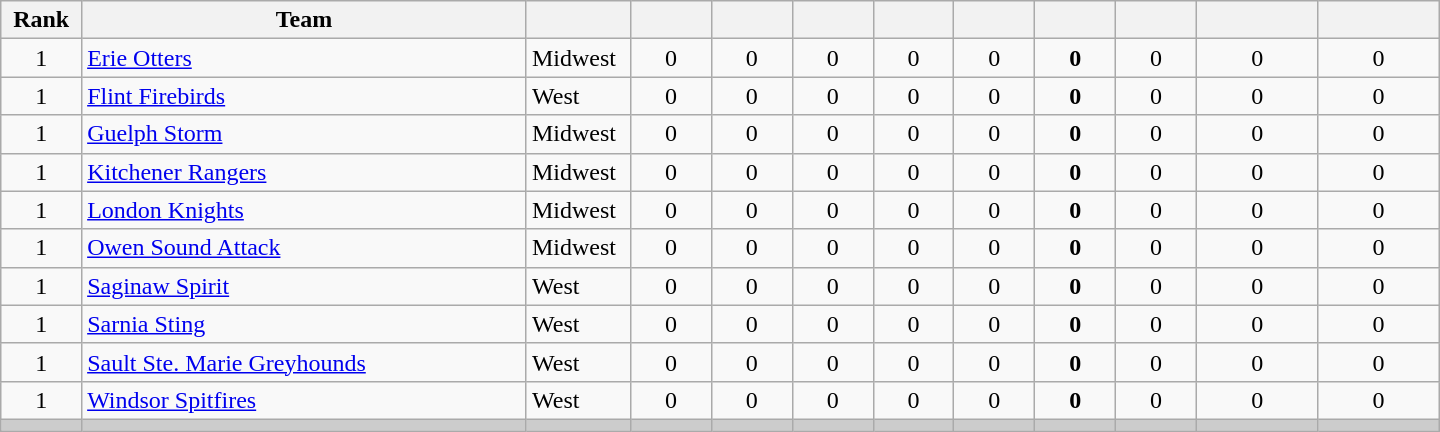<table class="wikitable sortable" style="text-align:center; width:60em">
<tr>
<th width="5%">Rank</th>
<th width="27.5%">Team</th>
<th width="5%"></th>
<th width="5%"></th>
<th width="5%"></th>
<th width="5%"></th>
<th width="5%"></th>
<th width="5%"></th>
<th width="5%"></th>
<th width="5%"></th>
<th width="7.5%"></th>
<th width="7.5%"></th>
</tr>
<tr>
<td>1</td>
<td align=left><a href='#'>Erie Otters</a></td>
<td align=left>Midwest</td>
<td>0</td>
<td>0</td>
<td>0</td>
<td>0</td>
<td>0</td>
<td><strong>0</strong></td>
<td>0</td>
<td>0</td>
<td>0</td>
</tr>
<tr>
<td>1</td>
<td align=left><a href='#'>Flint Firebirds</a></td>
<td align=left>West</td>
<td>0</td>
<td>0</td>
<td>0</td>
<td>0</td>
<td>0</td>
<td><strong>0</strong></td>
<td>0</td>
<td>0</td>
<td>0</td>
</tr>
<tr>
<td>1</td>
<td align=left><a href='#'>Guelph Storm</a></td>
<td align=left>Midwest</td>
<td>0</td>
<td>0</td>
<td>0</td>
<td>0</td>
<td>0</td>
<td><strong>0</strong></td>
<td>0</td>
<td>0</td>
<td>0</td>
</tr>
<tr>
<td>1</td>
<td align=left><a href='#'>Kitchener Rangers</a></td>
<td align=left>Midwest</td>
<td>0</td>
<td>0</td>
<td>0</td>
<td>0</td>
<td>0</td>
<td><strong>0</strong></td>
<td>0</td>
<td>0</td>
<td>0</td>
</tr>
<tr>
<td>1</td>
<td align=left><a href='#'>London Knights</a></td>
<td align=left>Midwest</td>
<td>0</td>
<td>0</td>
<td>0</td>
<td>0</td>
<td>0</td>
<td><strong>0</strong></td>
<td>0</td>
<td>0</td>
<td>0</td>
</tr>
<tr>
<td>1</td>
<td align=left><a href='#'>Owen Sound Attack</a></td>
<td align=left>Midwest</td>
<td>0</td>
<td>0</td>
<td>0</td>
<td>0</td>
<td>0</td>
<td><strong>0</strong></td>
<td>0</td>
<td>0</td>
<td>0</td>
</tr>
<tr>
<td>1</td>
<td align=left><a href='#'>Saginaw Spirit</a></td>
<td align=left>West</td>
<td>0</td>
<td>0</td>
<td>0</td>
<td>0</td>
<td>0</td>
<td><strong>0</strong></td>
<td>0</td>
<td>0</td>
<td>0</td>
</tr>
<tr>
<td>1</td>
<td align=left><a href='#'>Sarnia Sting</a></td>
<td align=left>West</td>
<td>0</td>
<td>0</td>
<td>0</td>
<td>0</td>
<td>0</td>
<td><strong>0</strong></td>
<td>0</td>
<td>0</td>
<td>0</td>
</tr>
<tr>
<td>1</td>
<td align=left><a href='#'>Sault Ste. Marie Greyhounds</a></td>
<td align=left>West</td>
<td>0</td>
<td>0</td>
<td>0</td>
<td>0</td>
<td>0</td>
<td><strong>0</strong></td>
<td>0</td>
<td>0</td>
<td>0</td>
</tr>
<tr>
<td>1</td>
<td align=left><a href='#'>Windsor Spitfires</a></td>
<td align=left>West</td>
<td>0</td>
<td>0</td>
<td>0</td>
<td>0</td>
<td>0</td>
<td><strong>0</strong></td>
<td>0</td>
<td>0</td>
<td>0</td>
</tr>
<tr style="background-color:#cccccc;">
<td></td>
<td></td>
<td></td>
<td></td>
<td></td>
<td></td>
<td></td>
<td></td>
<td></td>
<td></td>
<td></td>
<td></td>
</tr>
</table>
